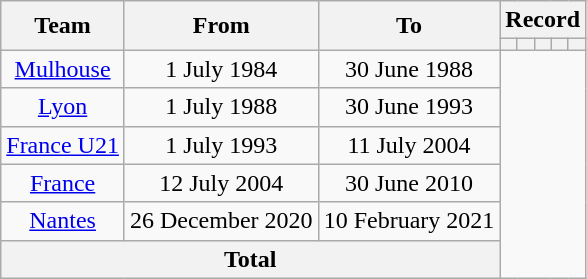<table class="wikitable" style="text-align: center">
<tr>
<th rowspan="2">Team</th>
<th rowspan="2">From</th>
<th rowspan="2">To</th>
<th colspan="5">Record</th>
</tr>
<tr>
<th></th>
<th></th>
<th></th>
<th></th>
<th></th>
</tr>
<tr>
<td><a href='#'>Mulhouse</a></td>
<td>1 July 1984</td>
<td>30 June 1988<br></td>
</tr>
<tr>
<td><a href='#'>Lyon</a></td>
<td>1 July 1988</td>
<td>30 June 1993<br></td>
</tr>
<tr>
<td><a href='#'>France U21</a></td>
<td>1 July 1993</td>
<td>11 July 2004<br></td>
</tr>
<tr>
<td><a href='#'>France</a></td>
<td>12 July 2004</td>
<td>30 June 2010<br></td>
</tr>
<tr>
<td><a href='#'>Nantes</a></td>
<td>26 December 2020</td>
<td>10 February 2021<br></td>
</tr>
<tr>
<th colspan="3">Total<br></th>
</tr>
</table>
